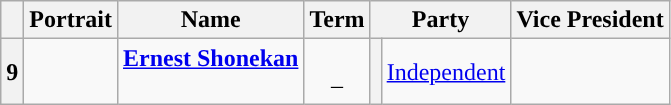<table class="wikitable sortable sticky-header" style=text-align:center;>
<tr>
<th scope=col></th>
<th scope=col class=unsortable>Portrait</th>
<th scope=col>Name<br></th>
<th scope=col class=unsortable>Term</th>
<th scope=col colspan=2>Party</th>
<th scope=col class=unsortable>Vice President</th>
</tr>
<tr>
<th scope=row>9</th>
<td></td>
<td><strong><a href='#'>Ernest Shonekan</a></strong><br><br></td>
<td><br>–<br></td>
<th style="background:"></th>
<td><a href='#'>Independent</a></td>
<td></td>
</tr>
</table>
